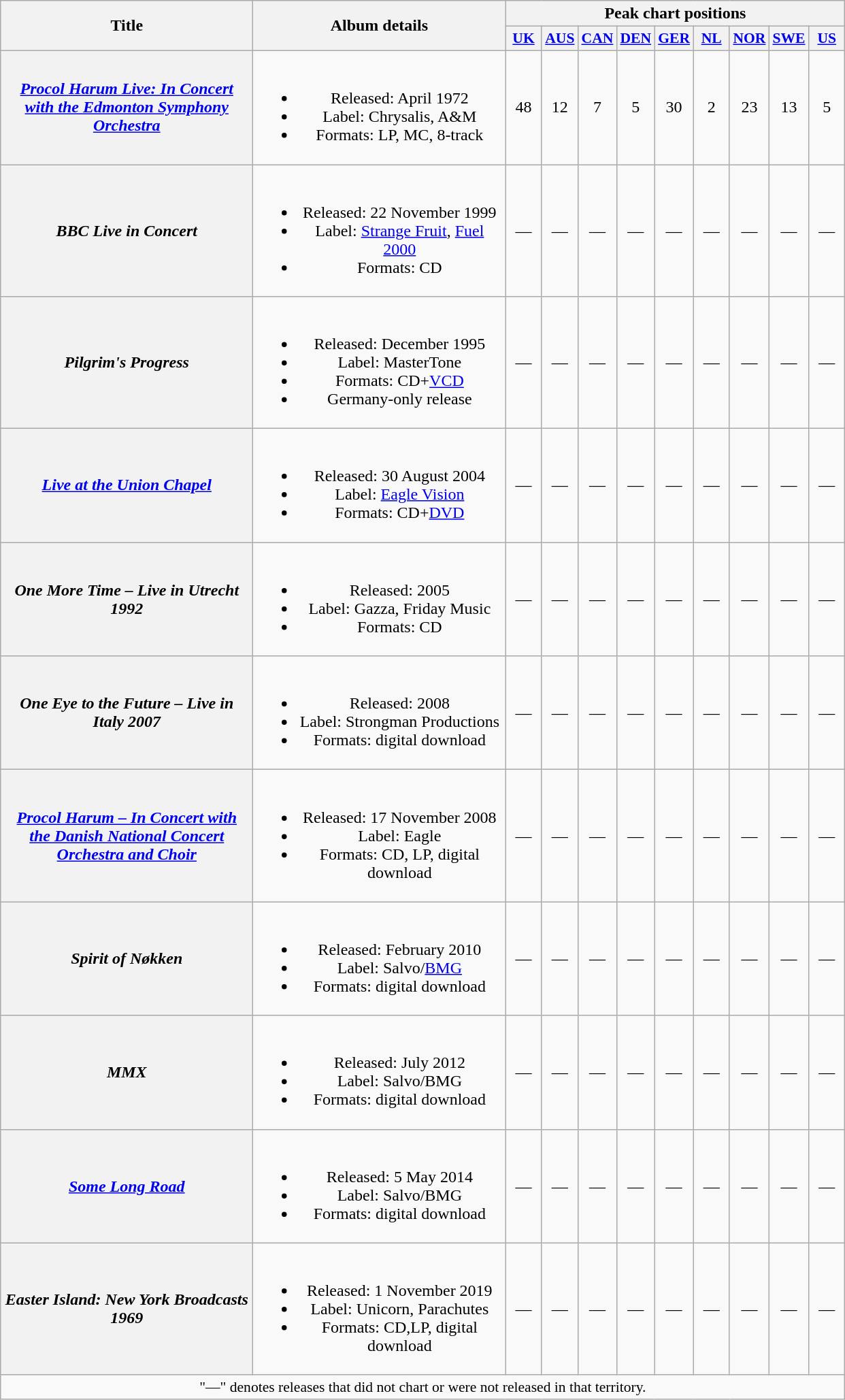<table class="wikitable plainrowheaders" style="text-align:center;">
<tr>
<th rowspan="2" scope="col" style="width:15em;">Title</th>
<th rowspan="2" scope="col" style="width:15em;">Album details</th>
<th colspan="9">Peak chart positions</th>
</tr>
<tr>
<th scope="col" style="width:2em;font-size:90%;"><a href='#'>UK</a><br></th>
<th scope="col" style="width:2em;font-size:90%;"><a href='#'>AUS</a><br></th>
<th scope="col" style="width:2em;font-size:90%;"><a href='#'>CAN</a><br></th>
<th scope="col" style="width:2em;font-size:90%;"><a href='#'>DEN</a><br></th>
<th scope="col" style="width:2em;font-size:90%;"><a href='#'>GER</a><br></th>
<th scope="col" style="width:2em;font-size:90%;"><a href='#'>NL</a><br></th>
<th scope="col" style="width:2em;font-size:90%;"><a href='#'>NOR</a><br></th>
<th scope="col" style="width:2em;font-size:90%;"><a href='#'>SWE</a><br></th>
<th scope="col" style="width:2em;font-size:90%;"><a href='#'>US</a><br></th>
</tr>
<tr>
<th scope="row"><em><a href='#'>Procol Harum Live: In Concert with the Edmonton Symphony Orchestra</a></em></th>
<td><br><ul><li>Released: April 1972</li><li>Label: Chrysalis, A&M</li><li>Formats: LP, MC, 8-track</li></ul></td>
<td>48</td>
<td>12</td>
<td>7</td>
<td>5</td>
<td>30</td>
<td>2</td>
<td>23</td>
<td>13</td>
<td>5</td>
</tr>
<tr>
<th scope="row"><em>BBC Live in Concert</em></th>
<td><br><ul><li>Released: 22 November 1999</li><li>Label: <a href='#'>Strange Fruit</a>, <a href='#'>Fuel 2000</a></li><li>Formats: CD</li></ul></td>
<td>—</td>
<td>—</td>
<td>—</td>
<td>—</td>
<td>—</td>
<td>—</td>
<td>—</td>
<td>—</td>
<td>—</td>
</tr>
<tr>
<th scope="row"><em>Pilgrim's Progress</em></th>
<td><br><ul><li>Released: December 1995</li><li>Label: MasterTone</li><li>Formats: CD+<a href='#'>VCD</a></li><li>Germany-only release</li></ul></td>
<td>—</td>
<td>—</td>
<td>—</td>
<td>—</td>
<td>—</td>
<td>—</td>
<td>—</td>
<td>—</td>
<td>—</td>
</tr>
<tr>
<th scope="row"><em><a href='#'>Live at the Union Chapel</a></em></th>
<td><br><ul><li>Released: 30 August 2004</li><li>Label: <a href='#'>Eagle Vision</a></li><li>Formats: CD+<a href='#'>DVD</a></li></ul></td>
<td>—</td>
<td>—</td>
<td>—</td>
<td>—</td>
<td>—</td>
<td>—</td>
<td>—</td>
<td>—</td>
<td>—</td>
</tr>
<tr>
<th scope="row"><em>One More Time – Live in Utrecht 1992</em></th>
<td><br><ul><li>Released: 2005</li><li>Label: Gazza, Friday Music</li><li>Formats: CD</li></ul></td>
<td>—</td>
<td>—</td>
<td>—</td>
<td>—</td>
<td>—</td>
<td>—</td>
<td>—</td>
<td>—</td>
<td>—</td>
</tr>
<tr>
<th scope="row"><em>One Eye to the Future – Live in Italy 2007</em></th>
<td><br><ul><li>Released: 2008</li><li>Label: Strongman Productions</li><li>Formats: digital download</li></ul></td>
<td>—</td>
<td>—</td>
<td>—</td>
<td>—</td>
<td>—</td>
<td>—</td>
<td>—</td>
<td>—</td>
<td>—</td>
</tr>
<tr>
<th scope="row"><em><a href='#'>Procol Harum – In Concert with the Danish National Concert Orchestra and Choir</a></em></th>
<td><br><ul><li>Released: 17 November 2008</li><li>Label: Eagle</li><li>Formats: CD, LP, digital download</li></ul></td>
<td>—</td>
<td>—</td>
<td>—</td>
<td>—</td>
<td>—</td>
<td>—</td>
<td>—</td>
<td>—</td>
<td>—</td>
</tr>
<tr>
<th scope="row"><em>Spirit of Nøkken</em></th>
<td><br><ul><li>Released: February 2010</li><li>Label: Salvo/<a href='#'>BMG</a></li><li>Formats: digital download</li></ul></td>
<td>—</td>
<td>—</td>
<td>—</td>
<td>—</td>
<td>—</td>
<td>—</td>
<td>—</td>
<td>—</td>
<td>—</td>
</tr>
<tr>
<th scope="row"><em>MMX</em></th>
<td><br><ul><li>Released: July 2012</li><li>Label: Salvo/BMG</li><li>Formats: digital download</li></ul></td>
<td>—</td>
<td>—</td>
<td>—</td>
<td>—</td>
<td>—</td>
<td>—</td>
<td>—</td>
<td>—</td>
<td>—</td>
</tr>
<tr>
<th scope="row"><em><a href='#'>Some Long Road</a></em></th>
<td><br><ul><li>Released: 5 May 2014</li><li>Label: Salvo/BMG</li><li>Formats: digital download</li></ul></td>
<td>—</td>
<td>—</td>
<td>—</td>
<td>—</td>
<td>—</td>
<td>—</td>
<td>—</td>
<td>—</td>
<td>—</td>
</tr>
<tr>
<th scope="row"><em>Easter Island: New York Broadcasts 1969</em></th>
<td><br><ul><li>Released: 1 November 2019</li><li>Label: Unicorn, Parachutes</li><li>Formats: CD,LP, digital download</li></ul></td>
<td>—</td>
<td>—</td>
<td>—</td>
<td>—</td>
<td>—</td>
<td>—</td>
<td>—</td>
<td>—</td>
<td>—</td>
</tr>
<tr>
<td colspan="11" style="font-size:90%">"—" denotes releases that did not chart or were not released in that territory.</td>
</tr>
</table>
